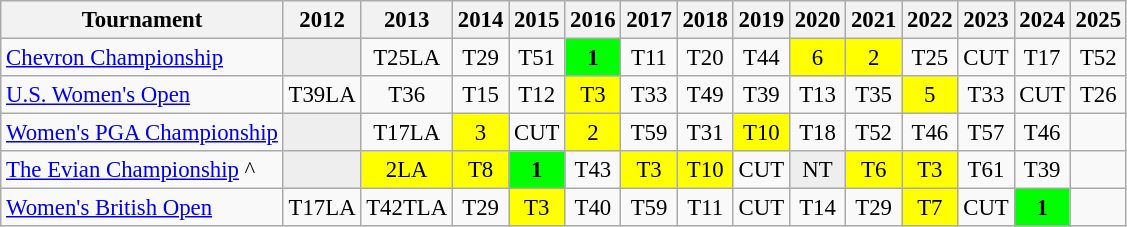<table class="wikitable" style="font-size:95%;text-align:center;">
<tr>
<th>Tournament</th>
<th>2012</th>
<th>2013</th>
<th>2014</th>
<th>2015</th>
<th>2016</th>
<th>2017</th>
<th>2018</th>
<th>2019</th>
<th>2020</th>
<th>2021</th>
<th>2022</th>
<th>2023</th>
<th>2024</th>
<th>2025</th>
</tr>
<tr>
<td align=left><a href='#'>Chevron Championship</a></td>
<td style="background:#eeeeee;"></td>
<td>T25<span>LA</span></td>
<td>T29</td>
<td>T51</td>
<td style="background:lime;"><strong>1</strong></td>
<td>T11</td>
<td>T20</td>
<td>T44</td>
<td style="background:yellow;">6</td>
<td style="background:yellow;">2</td>
<td>T25</td>
<td>CUT</td>
<td>T17</td>
<td>T52</td>
</tr>
<tr>
<td align=left><a href='#'>U.S. Women's Open</a></td>
<td>T39<span>LA</span></td>
<td>T36</td>
<td>T15</td>
<td>T12</td>
<td style="background:yellow;">T3</td>
<td>T33</td>
<td>T49</td>
<td>T39</td>
<td>T13</td>
<td>T35</td>
<td style="background:yellow;">5</td>
<td>T33</td>
<td>CUT</td>
<td>T26</td>
</tr>
<tr>
<td align=left><a href='#'>Women's PGA Championship</a></td>
<td style="background:#eeeeee;"></td>
<td>T17<span>LA</span></td>
<td style="background:yellow;">3</td>
<td>CUT</td>
<td style="background:yellow;">2</td>
<td>T59</td>
<td>T31</td>
<td style="background:yellow;">T10</td>
<td>T18</td>
<td>T52</td>
<td>T46</td>
<td>T57</td>
<td>T46</td>
<td></td>
</tr>
<tr>
<td align=left><a href='#'>The Evian Championship</a> ^</td>
<td style="background:#eeeeee;"></td>
<td style="background:yellow">2<span>LA</span></td>
<td style="background:yellow;">T8</td>
<td style="background:lime;"><strong>1</strong></td>
<td>T43</td>
<td style="background:yellow;">T3</td>
<td style="background:yellow;">T10</td>
<td>CUT</td>
<td style="background:#eeeeee;">NT</td>
<td style="background:yellow;">T6</td>
<td style="background:yellow;">T3</td>
<td>T61</td>
<td>T39</td>
<td></td>
</tr>
<tr>
<td align=left><a href='#'>Women's British Open</a></td>
<td>T17<span>LA</span></td>
<td>T42<span>TLA</span></td>
<td>T29</td>
<td style="background:yellow;">T3</td>
<td>T40</td>
<td>T59</td>
<td>T11</td>
<td>CUT</td>
<td>T14</td>
<td>T29</td>
<td style="background:yellow;">T7</td>
<td>CUT</td>
<td style="background:lime;"><strong>1</strong></td>
<td></td>
</tr>
</table>
